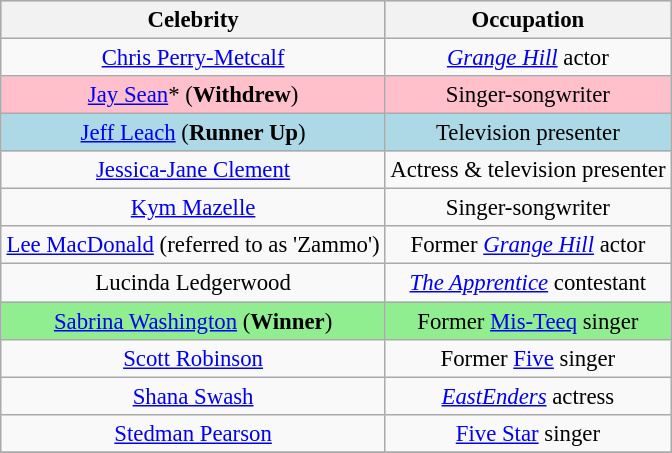<table class="wikitable" style="margin:auto; text-align:center; font-size:95%;">
<tr bgcolor="#CCCCCC" align="center">
<th><strong>Celebrity</strong></th>
<th><strong>Occupation</strong></th>
</tr>
<tr>
<td><a href='#'>Chris Perry-Metcalf</a></td>
<td align="center"><em><a href='#'>Grange Hill</a></em> actor</td>
</tr>
<tr>
<td bgcolor="pink"><a href='#'>Jay Sean</a>* (<strong>Withdrew</strong>)</td>
<td bgcolor="pink" align="center">Singer-songwriter</td>
</tr>
<tr>
<td bgcolor="lightblue"><a href='#'>Jeff Leach</a> (<strong>Runner Up</strong>)</td>
<td bgcolor="lightblue" align="center">Television presenter</td>
</tr>
<tr>
<td><a href='#'>Jessica-Jane Clement</a></td>
<td align="center">Actress & television presenter</td>
</tr>
<tr>
<td><a href='#'>Kym Mazelle</a></td>
<td align="center">Singer-songwriter</td>
</tr>
<tr>
<td><a href='#'>Lee MacDonald</a> (referred to as 'Zammo')</td>
<td align="center">Former <em><a href='#'>Grange Hill</a></em> actor</td>
</tr>
<tr>
<td>Lucinda Ledgerwood</td>
<td align="center"><em><a href='#'>The Apprentice</a></em> contestant</td>
</tr>
<tr>
<td bgcolor="lightgreen"><a href='#'>Sabrina Washington</a> (<strong>Winner</strong>)</td>
<td bgcolor="lightgreen" align="center">Former <a href='#'>Mis-Teeq</a> singer</td>
</tr>
<tr>
<td><a href='#'>Scott Robinson</a></td>
<td align="center">Former <a href='#'>Five</a> singer</td>
</tr>
<tr>
<td><a href='#'>Shana Swash</a></td>
<td align="center"><em><a href='#'>EastEnders</a></em> actress</td>
</tr>
<tr>
<td><a href='#'>Stedman Pearson</a></td>
<td align="center"><a href='#'>Five Star</a> singer</td>
</tr>
<tr>
</tr>
</table>
